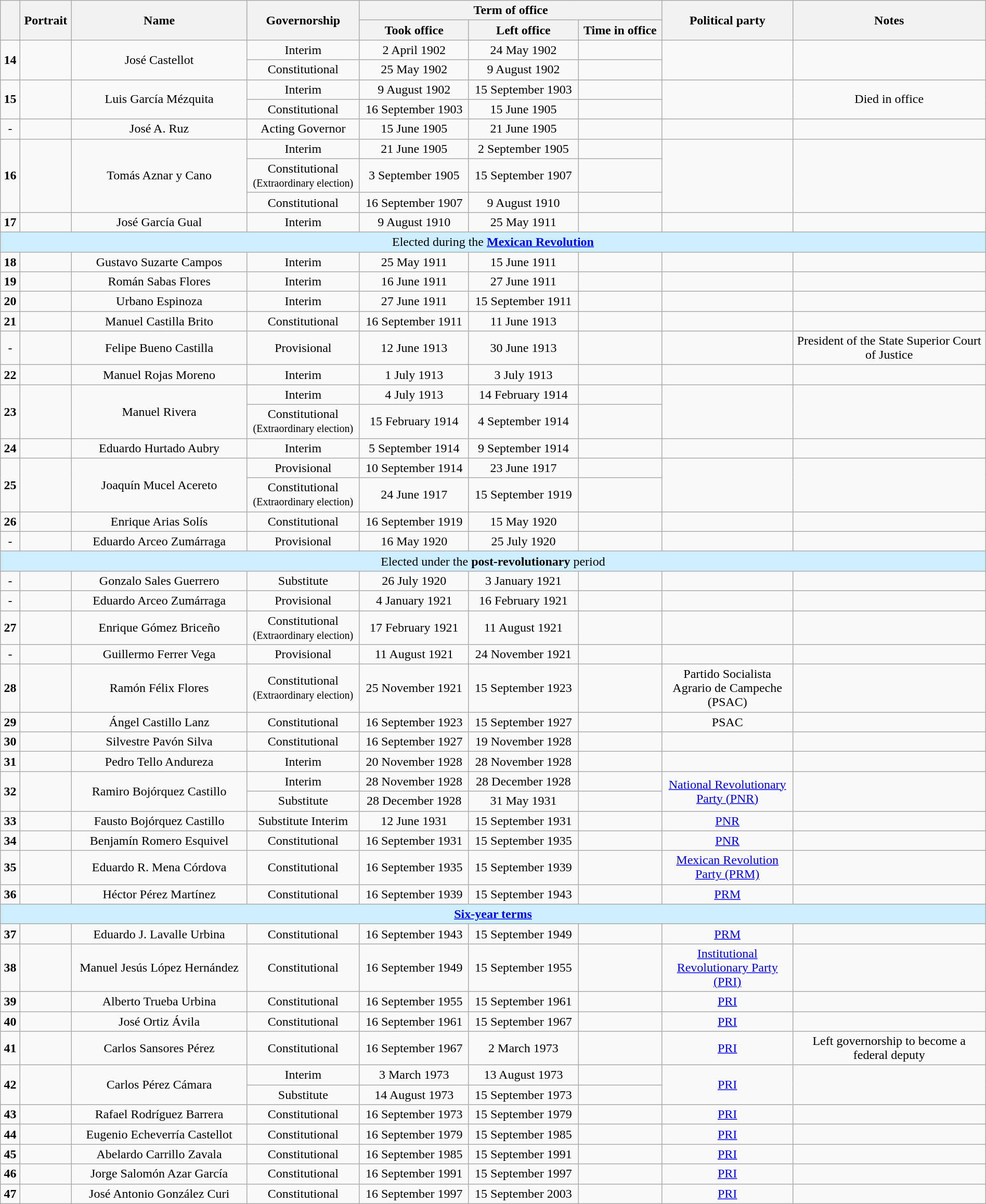<table class="wikitable" style="text-align:center; width:100%">
<tr>
<th scope="col" rowspan="2"></th>
<th scope="col" rowspan="2">Portrait</th>
<th scope="col" rowspan="2">Name</th>
<th scope="col" rowspan="2">Governorship</th>
<th scope="col" colspan="3">Term of office</th>
<th scope="col" rowspan="2" style="width:10em">Political party</th>
<th scope="col" rowspan="2" style="width:15em">Notes</th>
</tr>
<tr>
<th>Took office</th>
<th>Left office</th>
<th>Time in office</th>
</tr>
<tr>
<td rowspan=2><strong>14</strong></td>
<td rowspan=2></td>
<td rowspan=2>José Castellot</td>
<td>Interim</td>
<td>2 April 1902</td>
<td>24 May 1902</td>
<td></td>
<td rowspan=2></td>
<td rowspan=2></td>
</tr>
<tr>
<td>Constitutional</td>
<td>25 May 1902</td>
<td>9 August 1902</td>
<td></td>
</tr>
<tr>
<td rowspan=2><strong>15</strong></td>
<td rowspan=2></td>
<td rowspan=2>Luis García Mézquita</td>
<td>Interim</td>
<td>9 August 1902</td>
<td>15 September 1903</td>
<td></td>
<td rowspan=2></td>
<td rowspan=2>Died in office</td>
</tr>
<tr>
<td>Constitutional</td>
<td>16 September 1903</td>
<td>15 June 1905</td>
<td></td>
</tr>
<tr>
<td>-</td>
<td></td>
<td>José A. Ruz</td>
<td>Acting Governor</td>
<td>15 June 1905</td>
<td>21 June 1905</td>
<td></td>
<td></td>
<td></td>
</tr>
<tr>
<td rowspan=3><strong>16</strong></td>
<td rowspan=3></td>
<td rowspan=3>Tomás Aznar y Cano</td>
<td>Interim</td>
<td>21 June 1905</td>
<td>2 September 1905</td>
<td></td>
<td rowspan=3></td>
<td rowspan=3></td>
</tr>
<tr>
<td>Constitutional<br><small>(Extraordinary election)</small></td>
<td>3 September 1905</td>
<td>15 September 1907</td>
<td></td>
</tr>
<tr>
<td>Constitutional</td>
<td>16 September 1907</td>
<td>9 August 1910</td>
<td></td>
</tr>
<tr>
<td><strong>17</strong></td>
<td></td>
<td>José García Gual</td>
<td>Interim</td>
<td>9 August 1910</td>
<td>25 May 1911</td>
<td></td>
<td></td>
<td></td>
</tr>
<tr>
<td colspan=9 style=background-color:#CEF>Elected during the <strong><a href='#'>Mexican Revolution</a></strong></td>
</tr>
<tr>
<td><strong>18</strong></td>
<td></td>
<td>Gustavo Suzarte Campos</td>
<td>Interim</td>
<td>25 May 1911</td>
<td>15 June 1911</td>
<td></td>
<td></td>
<td></td>
</tr>
<tr>
<td><strong>19</strong></td>
<td></td>
<td>Román Sabas Flores</td>
<td>Interim</td>
<td>16 June 1911</td>
<td>27 June 1911</td>
<td></td>
<td></td>
<td></td>
</tr>
<tr>
<td><strong>20</strong></td>
<td></td>
<td>Urbano Espinoza</td>
<td>Interim</td>
<td>27 June 1911</td>
<td>15 September 1911</td>
<td></td>
<td></td>
<td></td>
</tr>
<tr>
<td><strong>21</strong></td>
<td></td>
<td>Manuel Castilla Brito</td>
<td>Constitutional</td>
<td>16 September 1911</td>
<td>11 June 1913</td>
<td></td>
<td></td>
<td></td>
</tr>
<tr>
<td>-</td>
<td></td>
<td>Felipe Bueno Castilla</td>
<td>Provisional</td>
<td>12 June 1913</td>
<td>30 June 1913</td>
<td></td>
<td></td>
<td>President of the State Superior Court of Justice</td>
</tr>
<tr>
<td><strong>22</strong></td>
<td></td>
<td>Manuel Rojas Moreno</td>
<td>Interim</td>
<td>1 July 1913</td>
<td>3 July 1913</td>
<td></td>
<td></td>
<td></td>
</tr>
<tr>
<td rowspan=2><strong>23</strong></td>
<td rowspan=2></td>
<td rowspan=2>Manuel Rivera</td>
<td>Interim</td>
<td>4 July 1913</td>
<td>14 February 1914</td>
<td></td>
<td rowspan=2></td>
<td rowspan=2></td>
</tr>
<tr>
<td>Constitutional<br><small>(Extraordinary election)</small></td>
<td>15 February 1914</td>
<td>4 September 1914</td>
<td></td>
</tr>
<tr>
<td><strong>24</strong></td>
<td></td>
<td>Eduardo Hurtado Aubry</td>
<td>Interim</td>
<td>5 September 1914</td>
<td>9 September 1914</td>
<td></td>
<td></td>
<td></td>
</tr>
<tr>
<td rowspan=2><strong>25</strong></td>
<td rowspan=2></td>
<td rowspan=2>Joaquín Mucel Acereto</td>
<td>Provisional</td>
<td>10 September 1914</td>
<td>23 June 1917</td>
<td></td>
<td rowspan=2></td>
<td rowspan=2></td>
</tr>
<tr>
<td>Constitutional<br><small>(Extraordinary election)</small></td>
<td>24 June 1917</td>
<td>15 September 1919</td>
<td></td>
</tr>
<tr>
<td><strong>26</strong></td>
<td></td>
<td>Enrique Arias Solís</td>
<td>Constitutional</td>
<td>16 September 1919</td>
<td>15 May 1920</td>
<td></td>
<td></td>
<td></td>
</tr>
<tr>
<td>-</td>
<td></td>
<td>Eduardo Arceo Zumárraga</td>
<td>Provisional</td>
<td>16 May 1920</td>
<td>25 July 1920</td>
<td></td>
<td></td>
<td></td>
</tr>
<tr>
<td colspan=9 style=background-color:#CEF>Elected under the <strong>post-revolutionary</strong> period</td>
</tr>
<tr>
<td>-</td>
<td></td>
<td>Gonzalo Sales Guerrero</td>
<td>Substitute</td>
<td>26 July 1920</td>
<td>3 January 1921</td>
<td></td>
<td></td>
<td></td>
</tr>
<tr>
<td>-</td>
<td></td>
<td>Eduardo Arceo Zumárraga</td>
<td>Provisional</td>
<td>4 January 1921</td>
<td>16 February 1921</td>
<td></td>
<td></td>
<td></td>
</tr>
<tr>
<td><strong>27</strong></td>
<td></td>
<td>Enrique Gómez Briceño</td>
<td>Constitutional<br><small>(Extraordinary election)</small></td>
<td>17 February 1921</td>
<td>11 August 1921</td>
<td></td>
<td></td>
<td></td>
</tr>
<tr>
<td>-</td>
<td></td>
<td>Guillermo Ferrer Vega</td>
<td>Provisional</td>
<td>11 August 1921</td>
<td>24 November 1921</td>
<td></td>
<td></td>
<td></td>
</tr>
<tr>
<td><strong>28</strong></td>
<td></td>
<td>Ramón Félix Flores</td>
<td>Constitutional<br><small>(Extraordinary election)</small></td>
<td>25 November 1921</td>
<td>15 September 1923</td>
<td></td>
<td>Partido Socialista Agrario de Campeche (PSAC)</td>
<td></td>
</tr>
<tr>
<td><strong>29</strong></td>
<td></td>
<td>Ángel Castillo Lanz</td>
<td>Constitutional</td>
<td>16 September 1923</td>
<td>15 September 1927</td>
<td></td>
<td>PSAC</td>
<td></td>
</tr>
<tr>
<td><strong>30</strong></td>
<td></td>
<td>Silvestre Pavón Silva</td>
<td>Constitutional</td>
<td>16 September 1927</td>
<td>19 November 1928</td>
<td></td>
<td></td>
<td></td>
</tr>
<tr>
<td><strong>31</strong></td>
<td></td>
<td>Pedro Tello Andureza</td>
<td>Interim</td>
<td>20 November 1928</td>
<td>28 November 1928</td>
<td></td>
<td></td>
<td></td>
</tr>
<tr>
<td rowspan=2><strong>32</strong></td>
<td rowspan=2></td>
<td rowspan=2>Ramiro Bojórquez Castillo</td>
<td>Interim</td>
<td>28 November 1928</td>
<td>28 December 1928</td>
<td></td>
<td rowspan=2><a href='#'>National Revolutionary Party (PNR)</a></td>
<td rowspan=2></td>
</tr>
<tr>
<td>Substitute</td>
<td>28 December 1928</td>
<td>31 May 1931</td>
<td></td>
</tr>
<tr>
<td><strong>33</strong></td>
<td></td>
<td>Fausto Bojórquez Castillo</td>
<td>Substitute Interim</td>
<td>12 June 1931</td>
<td>15 September 1931</td>
<td></td>
<td><a href='#'>PNR</a></td>
<td></td>
</tr>
<tr>
<td><strong>34</strong></td>
<td></td>
<td>Benjamín Romero Esquivel</td>
<td>Constitutional</td>
<td>16 September 1931</td>
<td>15 September 1935</td>
<td></td>
<td><a href='#'>PNR</a></td>
<td></td>
</tr>
<tr>
<td><strong>35</strong></td>
<td></td>
<td>Eduardo R. Mena Córdova</td>
<td>Constitutional</td>
<td>16 September 1935</td>
<td>15 September 1939</td>
<td></td>
<td><a href='#'>Mexican Revolution Party (PRM)</a></td>
<td></td>
</tr>
<tr>
<td><strong>36</strong></td>
<td></td>
<td>Héctor Pérez Martínez</td>
<td>Constitutional</td>
<td>16 September 1939</td>
<td>15 September 1943</td>
<td></td>
<td><a href='#'>PRM</a></td>
<td></td>
</tr>
<tr>
<td colspan=9 style=background-color:#CEF><strong><a href='#'>Six-year terms</a></strong></td>
</tr>
<tr>
<td><strong>37</strong></td>
<td></td>
<td>Eduardo J. Lavalle Urbina</td>
<td>Constitutional</td>
<td>16 September 1943</td>
<td>15 September 1949</td>
<td></td>
<td><a href='#'>PRM</a></td>
<td></td>
</tr>
<tr>
<td><strong>38</strong></td>
<td></td>
<td>Manuel Jesús López Hernández</td>
<td>Constitutional</td>
<td>16 September 1949</td>
<td>15 September 1955</td>
<td></td>
<td><a href='#'>Institutional Revolutionary Party (PRI)</a></td>
<td></td>
</tr>
<tr>
<td><strong>39</strong></td>
<td></td>
<td>Alberto Trueba Urbina</td>
<td>Constitutional</td>
<td>16 September 1955</td>
<td>15 September 1961</td>
<td></td>
<td><a href='#'>PRI</a></td>
<td></td>
</tr>
<tr>
<td><strong>40</strong></td>
<td></td>
<td>José Ortiz Ávila</td>
<td>Constitutional</td>
<td>16 September 1961</td>
<td>15 September 1967</td>
<td></td>
<td><a href='#'>PRI</a></td>
<td></td>
</tr>
<tr>
<td><strong>41</strong></td>
<td></td>
<td>Carlos Sansores Pérez</td>
<td>Constitutional</td>
<td>16 September 1967</td>
<td>2 March 1973</td>
<td></td>
<td><a href='#'>PRI</a></td>
<td>Left governorship to become a federal deputy</td>
</tr>
<tr>
<td rowspan=2><strong>42</strong></td>
<td rowspan=2></td>
<td rowspan=2>Carlos Pérez Cámara</td>
<td>Interim</td>
<td>3 March 1973</td>
<td>13 August 1973</td>
<td></td>
<td rowspan=2><a href='#'>PRI</a></td>
<td rowspan=2></td>
</tr>
<tr>
<td>Substitute</td>
<td>14 August 1973</td>
<td>15 September 1973</td>
<td></td>
</tr>
<tr>
<td><strong>43</strong></td>
<td></td>
<td>Rafael Rodríguez Barrera</td>
<td>Constitutional</td>
<td>16 September 1973</td>
<td>15 September 1979</td>
<td></td>
<td><a href='#'>PRI</a></td>
<td></td>
</tr>
<tr>
<td><strong>44</strong></td>
<td></td>
<td>Eugenio Echeverría Castellot</td>
<td>Constitutional</td>
<td>16 September 1979</td>
<td>15 September 1985</td>
<td></td>
<td><a href='#'>PRI</a></td>
<td></td>
</tr>
<tr>
<td><strong>45</strong></td>
<td></td>
<td>Abelardo Carrillo Zavala</td>
<td>Constitutional</td>
<td>16 September 1985</td>
<td>15 September 1991</td>
<td></td>
<td><a href='#'>PRI</a></td>
<td></td>
</tr>
<tr>
<td><strong>46</strong></td>
<td></td>
<td>Jorge Salomón Azar García</td>
<td>Constitutional</td>
<td>16 September 1991</td>
<td>15 September 1997</td>
<td></td>
<td><a href='#'>PRI</a></td>
<td></td>
</tr>
<tr>
<td><strong>47</strong></td>
<td></td>
<td>José Antonio González Curi</td>
<td>Constitutional</td>
<td>16 September 1997</td>
<td>15 September 2003</td>
<td></td>
<td><a href='#'>PRI</a></td>
<td></td>
</tr>
</table>
